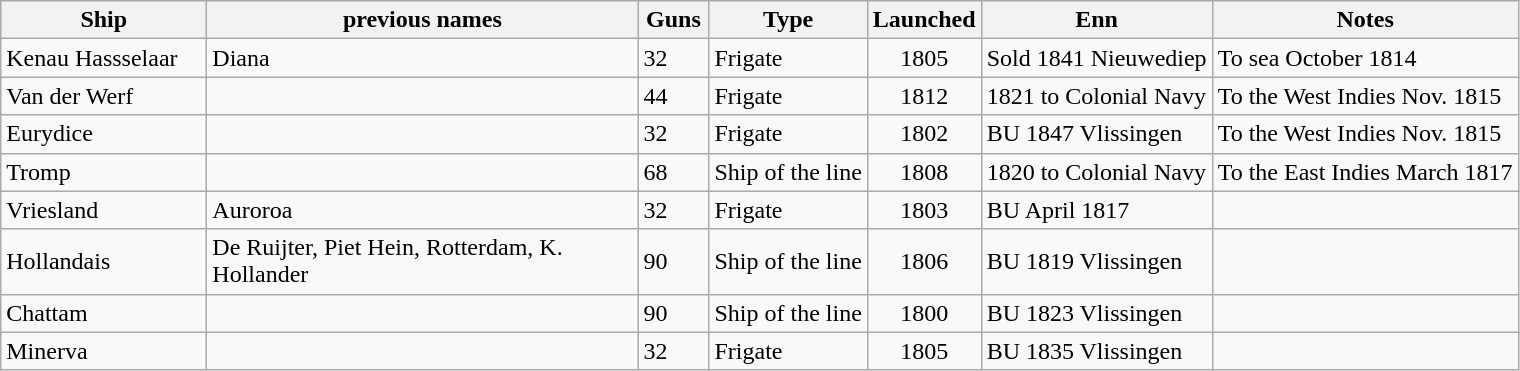<table class="wikitable sortable nowraplinks">
<tr>
<th width="130">Ship</th>
<th width="280">previous names</th>
<th width="40">Guns</th>
<th>Type</th>
<th>Launched</th>
<th>Enn</th>
<th class=unsortable>Notes</th>
</tr>
<tr>
<td>Kenau Hassselaar</td>
<td>Diana</td>
<td>32</td>
<td>Frigate</td>
<td align=center>1805</td>
<td>Sold 1841 Nieuwediep</td>
<td>To sea October 1814</td>
</tr>
<tr>
<td>Van der Werf</td>
<td></td>
<td>44</td>
<td>Frigate</td>
<td align=center>1812</td>
<td>1821 to Colonial Navy</td>
<td>To the West Indies Nov. 1815</td>
</tr>
<tr>
<td>Eurydice</td>
<td></td>
<td>32</td>
<td>Frigate</td>
<td align=center>1802</td>
<td>BU 1847 Vlissingen</td>
<td>To the West Indies Nov. 1815</td>
</tr>
<tr>
<td>Tromp</td>
<td></td>
<td>68</td>
<td>Ship of the line</td>
<td align=center>1808</td>
<td>1820 to Colonial Navy</td>
<td>To the East Indies March 1817</td>
</tr>
<tr>
<td>Vriesland</td>
<td>Auroroa</td>
<td>32</td>
<td>Frigate</td>
<td align=center>1803</td>
<td>BU April 1817</td>
<td></td>
</tr>
<tr>
<td>Hollandais</td>
<td>De Ruijter, Piet Hein, Rotterdam, K. Hollander</td>
<td>90</td>
<td>Ship of the line</td>
<td align=center>1806</td>
<td>BU 1819 Vlissingen</td>
<td></td>
</tr>
<tr>
<td>Chattam</td>
<td></td>
<td>90</td>
<td>Ship of the line</td>
<td align=center>1800</td>
<td>BU 1823 Vlissingen</td>
<td></td>
</tr>
<tr>
<td>Minerva</td>
<td></td>
<td>32</td>
<td>Frigate</td>
<td align=center>1805</td>
<td>BU 1835 Vlissingen</td>
<td></td>
</tr>
</table>
